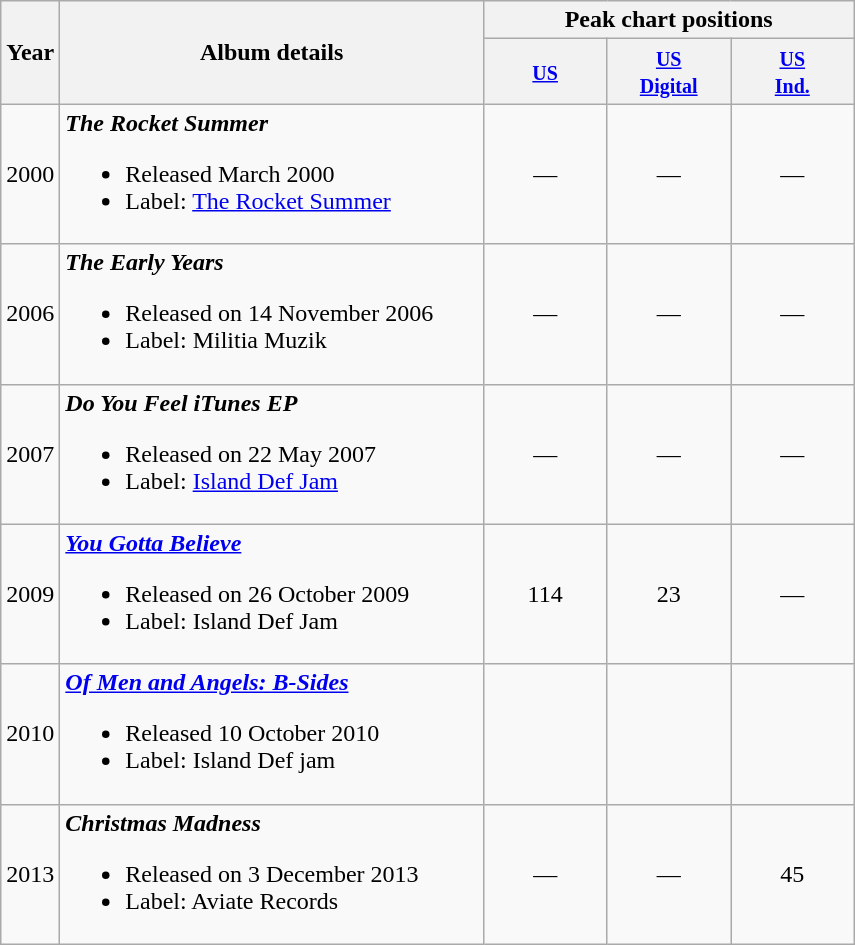<table class="wikitable">
<tr>
<th rowspan="2">Year</th>
<th width="275px" rowspan="2">Album details</th>
<th colspan="4">Peak chart positions</th>
</tr>
<tr>
<th width="75px"><small><a href='#'>US</a><br></small></th>
<th width="75px"><small><a href='#'>US<br>Digital</a></small></th>
<th width="75px"><small><a href='#'>US<br>Ind.</a></small></th>
</tr>
<tr>
<td>2000</td>
<td><strong><em>The Rocket Summer</em></strong><br><ul><li>Released March 2000</li><li>Label: <a href='#'>The Rocket Summer</a></li></ul></td>
<td align="center">—</td>
<td align="center">—</td>
<td align="center">—</td>
</tr>
<tr>
<td>2006</td>
<td><strong><em>The Early Years</em></strong><br><ul><li>Released on 14 November 2006</li><li>Label: Militia Muzik</li></ul></td>
<td align="center">—</td>
<td align="center">—</td>
<td align="center">—</td>
</tr>
<tr>
<td>2007</td>
<td><strong><em>Do You Feel iTunes EP</em></strong><br><ul><li>Released on 22 May 2007</li><li>Label: <a href='#'>Island Def Jam</a></li></ul></td>
<td align="center">—</td>
<td align="center">—</td>
<td align="center">—</td>
</tr>
<tr>
<td>2009</td>
<td><strong><em><a href='#'>You Gotta Believe</a></em></strong><br><ul><li>Released on 26 October 2009</li><li>Label: Island Def Jam</li></ul></td>
<td align="center">114</td>
<td align="center">23</td>
<td align="center">—</td>
</tr>
<tr>
<td>2010</td>
<td><strong><em><a href='#'>Of Men and Angels: B-Sides</a></em></strong><br><ul><li>Released 10 October 2010</li><li>Label: Island Def jam</li></ul></td>
<td></td>
<td></td>
<td></td>
</tr>
<tr>
<td>2013</td>
<td><strong><em>Christmas Madness</em></strong><br><ul><li>Released on 3 December 2013</li><li>Label: Aviate Records</li></ul></td>
<td align="center">—</td>
<td align="center">—</td>
<td align="center">45</td>
</tr>
</table>
